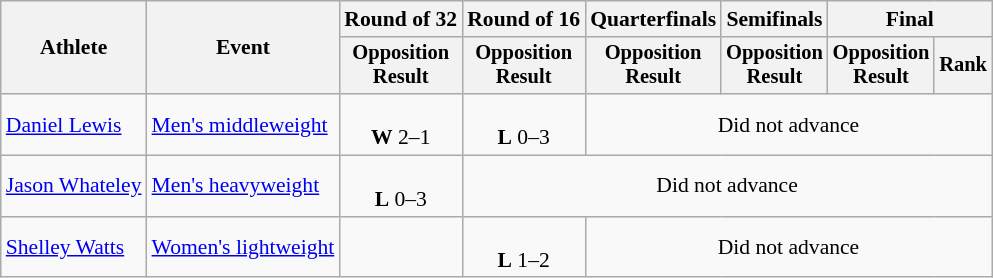<table class="wikitable" style="font-size:90%">
<tr>
<th rowspan="2">Athlete</th>
<th rowspan="2">Event</th>
<th>Round of 32</th>
<th>Round of 16</th>
<th>Quarterfinals</th>
<th>Semifinals</th>
<th colspan=2>Final</th>
</tr>
<tr style="font-size:95%">
<th>Opposition<br>Result</th>
<th>Opposition<br>Result</th>
<th>Opposition<br>Result</th>
<th>Opposition<br>Result</th>
<th>Opposition<br>Result</th>
<th>Rank</th>
</tr>
<tr align=center>
<td align=left><a href='#'>Daniel Lewis</a></td>
<td align=left><a href='#'>Men's middleweight</a></td>
<td><br> <strong>W</strong> 2–1</td>
<td><br>  <strong>L</strong> 0–3</td>
<td colspan=4>Did not advance</td>
</tr>
<tr align=center>
<td align=left><a href='#'>Jason Whateley</a></td>
<td align=left><a href='#'>Men's heavyweight</a></td>
<td><br><strong>L</strong> 0–3</td>
<td colspan=5>Did not advance</td>
</tr>
<tr align=center>
<td align=left><a href='#'>Shelley Watts</a></td>
<td align=left><a href='#'>Women's lightweight</a></td>
<td></td>
<td><br><strong>L</strong> 1–2</td>
<td colspan=4>Did not advance</td>
</tr>
</table>
